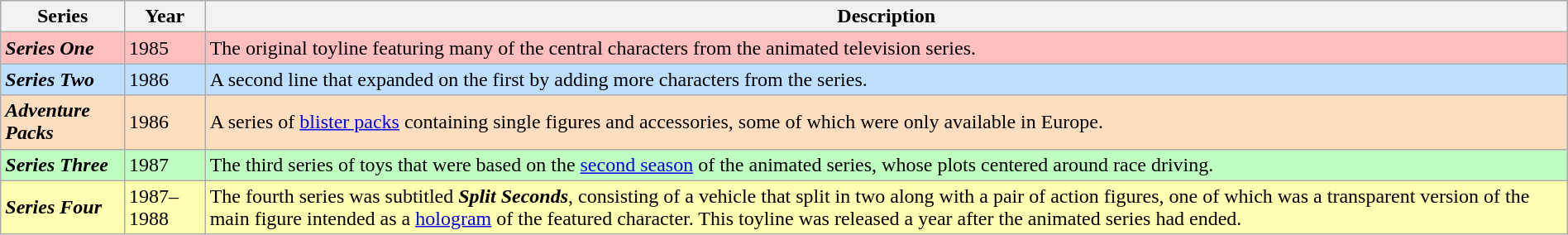<table class="wikitable" style="margin:auto;">
<tr>
<th>Series</th>
<th>Year</th>
<th>Description</th>
</tr>
<tr style="background:#ffbfbf;">
<td><strong><em>Series One</em></strong></td>
<td>1985</td>
<td>The original toyline featuring many of the central characters from the animated television series.</td>
</tr>
<tr style="background:#bfdfff;">
<td><strong><em>Series Two</em></strong></td>
<td>1986</td>
<td>A second line that expanded on the first by adding more characters from the series.</td>
</tr>
<tr style="background:#ffddbf;">
<td><strong><em>Adventure Packs</em></strong></td>
<td>1986</td>
<td>A series of <a href='#'>blister packs</a> containing single figures and accessories, some of which were only available in Europe.</td>
</tr>
<tr style="background:#bfffbf;">
<td><strong><em>Series Three</em></strong></td>
<td>1987</td>
<td>The third series of toys that were based on the <a href='#'>second season</a> of the animated series, whose plots centered around race driving.</td>
</tr>
<tr style="background:#ffffb1;">
<td><strong><em>Series Four</em></strong></td>
<td>1987–1988</td>
<td>The fourth series was subtitled <strong><em>Split Seconds</em></strong>, consisting of a vehicle that split in two along with a pair of action figures, one of which was a transparent version of the main figure intended as a <a href='#'>hologram</a> of the featured character. This toyline was released a year after the animated series had ended.</td>
</tr>
</table>
